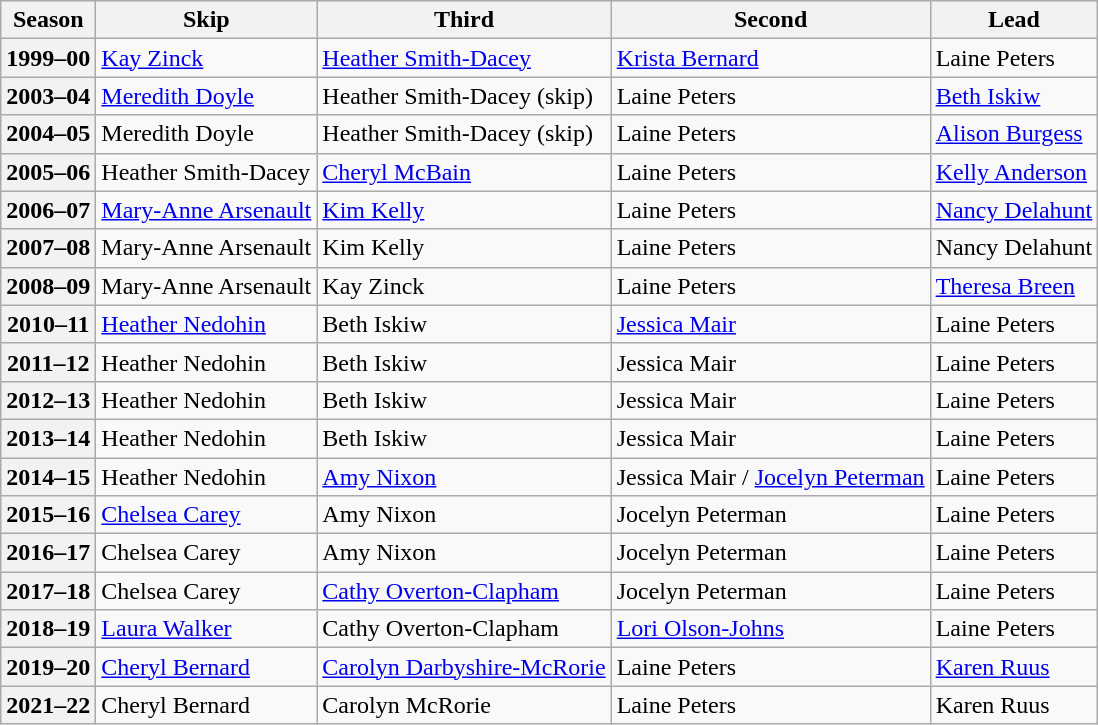<table class="wikitable">
<tr>
<th scope="col">Season </th>
<th scope="col">Skip</th>
<th scope="col">Third</th>
<th scope="col">Second</th>
<th scope="col">Lead</th>
</tr>
<tr>
<th scope="row">1999–00</th>
<td><a href='#'>Kay Zinck</a></td>
<td><a href='#'>Heather Smith-Dacey</a></td>
<td><a href='#'>Krista Bernard</a></td>
<td>Laine Peters</td>
</tr>
<tr>
<th scope="row">2003–04</th>
<td><a href='#'>Meredith Doyle</a></td>
<td>Heather Smith-Dacey (skip)</td>
<td>Laine Peters</td>
<td><a href='#'>Beth Iskiw</a></td>
</tr>
<tr>
<th scope="row">2004–05</th>
<td>Meredith Doyle</td>
<td>Heather Smith-Dacey (skip)</td>
<td>Laine Peters</td>
<td><a href='#'>Alison Burgess</a></td>
</tr>
<tr>
<th scope="row">2005–06</th>
<td>Heather Smith-Dacey</td>
<td><a href='#'>Cheryl McBain</a></td>
<td>Laine Peters</td>
<td><a href='#'>Kelly Anderson</a></td>
</tr>
<tr>
<th scope="row">2006–07</th>
<td><a href='#'>Mary-Anne Arsenault</a></td>
<td><a href='#'>Kim Kelly</a></td>
<td>Laine Peters</td>
<td><a href='#'>Nancy Delahunt</a></td>
</tr>
<tr>
<th scope="row">2007–08</th>
<td>Mary-Anne Arsenault</td>
<td>Kim Kelly</td>
<td>Laine Peters</td>
<td>Nancy Delahunt</td>
</tr>
<tr>
<th scope="row">2008–09</th>
<td>Mary-Anne Arsenault</td>
<td>Kay Zinck</td>
<td>Laine Peters</td>
<td><a href='#'>Theresa Breen</a></td>
</tr>
<tr>
<th scope="row">2010–11</th>
<td><a href='#'>Heather Nedohin</a></td>
<td>Beth Iskiw</td>
<td><a href='#'>Jessica Mair</a></td>
<td>Laine Peters</td>
</tr>
<tr>
<th scope="row">2011–12</th>
<td>Heather Nedohin</td>
<td>Beth Iskiw</td>
<td>Jessica Mair</td>
<td>Laine Peters</td>
</tr>
<tr>
<th scope="row">2012–13</th>
<td>Heather Nedohin</td>
<td>Beth Iskiw</td>
<td>Jessica Mair</td>
<td>Laine Peters</td>
</tr>
<tr>
<th scope="row">2013–14</th>
<td>Heather Nedohin</td>
<td>Beth Iskiw</td>
<td>Jessica Mair</td>
<td>Laine Peters</td>
</tr>
<tr>
<th scope="row">2014–15</th>
<td>Heather Nedohin</td>
<td><a href='#'>Amy Nixon</a></td>
<td>Jessica Mair / <a href='#'>Jocelyn Peterman</a></td>
<td>Laine Peters</td>
</tr>
<tr>
<th scope="row">2015–16</th>
<td><a href='#'>Chelsea Carey</a></td>
<td>Amy Nixon</td>
<td>Jocelyn Peterman</td>
<td>Laine Peters</td>
</tr>
<tr>
<th scope="row">2016–17</th>
<td>Chelsea Carey</td>
<td>Amy Nixon</td>
<td>Jocelyn Peterman</td>
<td>Laine Peters</td>
</tr>
<tr>
<th scope="row">2017–18</th>
<td>Chelsea Carey</td>
<td><a href='#'>Cathy Overton-Clapham</a></td>
<td>Jocelyn Peterman</td>
<td>Laine Peters</td>
</tr>
<tr>
<th scope="row">2018–19</th>
<td><a href='#'>Laura Walker</a></td>
<td>Cathy Overton-Clapham</td>
<td><a href='#'>Lori Olson-Johns</a></td>
<td>Laine Peters</td>
</tr>
<tr>
<th scope="row">2019–20</th>
<td><a href='#'>Cheryl Bernard</a></td>
<td><a href='#'>Carolyn Darbyshire-McRorie</a></td>
<td>Laine Peters</td>
<td><a href='#'>Karen Ruus</a></td>
</tr>
<tr>
<th scope="row">2021–22</th>
<td>Cheryl Bernard</td>
<td>Carolyn McRorie</td>
<td>Laine Peters</td>
<td>Karen Ruus</td>
</tr>
</table>
